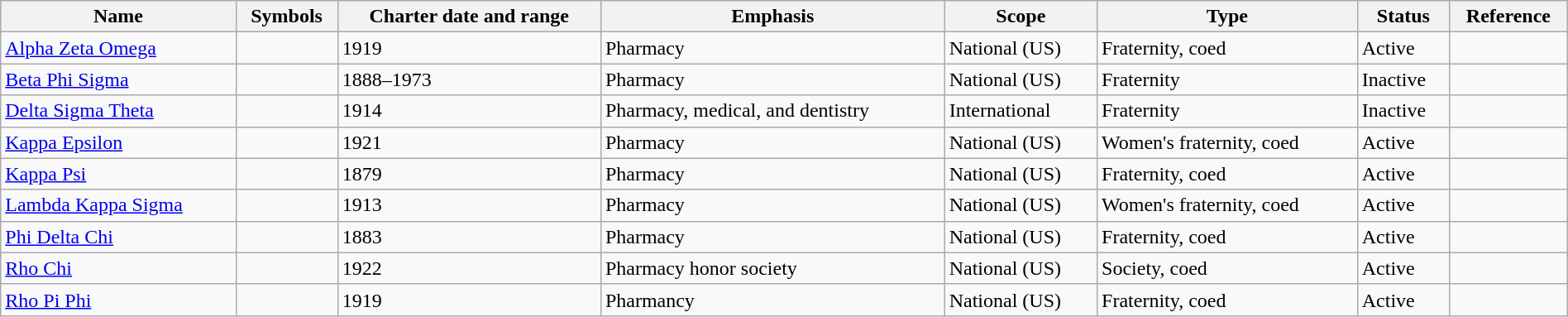<table class="wikitable sortable" style="width:100%;">
<tr>
<th>Name</th>
<th>Symbols</th>
<th>Charter date and range</th>
<th>Emphasis</th>
<th>Scope</th>
<th>Type</th>
<th>Status</th>
<th>Reference</th>
</tr>
<tr>
<td><a href='#'>Alpha Zeta Omega</a></td>
<td><strong></strong></td>
<td>1919</td>
<td>Pharmacy</td>
<td>National (US)</td>
<td>Fraternity, coed</td>
<td>Active</td>
<td></td>
</tr>
<tr>
<td><a href='#'>Beta Phi Sigma</a></td>
<td><strong></strong></td>
<td>1888–1973</td>
<td>Pharmacy</td>
<td>National (US)</td>
<td>Fraternity</td>
<td>Inactive</td>
<td></td>
</tr>
<tr>
<td><a href='#'>Delta Sigma Theta</a></td>
<td><strong></strong></td>
<td>1914</td>
<td>Pharmacy, medical, and dentistry</td>
<td>International</td>
<td>Fraternity</td>
<td>Inactive</td>
<td></td>
</tr>
<tr>
<td><a href='#'>Kappa Epsilon</a></td>
<td><strong></strong></td>
<td>1921</td>
<td>Pharmacy</td>
<td>National (US)</td>
<td>Women's fraternity, coed</td>
<td>Active</td>
<td></td>
</tr>
<tr>
<td><a href='#'>Kappa Psi</a></td>
<td><strong></strong></td>
<td>1879</td>
<td>Pharmacy</td>
<td>National (US)</td>
<td>Fraternity, coed</td>
<td>Active</td>
<td></td>
</tr>
<tr>
<td><a href='#'>Lambda Kappa Sigma</a></td>
<td><strong></strong></td>
<td>1913</td>
<td>Pharmacy</td>
<td>National (US)</td>
<td>Women's fraternity, coed</td>
<td>Active</td>
<td></td>
</tr>
<tr>
<td><a href='#'>Phi Delta Chi</a></td>
<td><strong></strong></td>
<td>1883</td>
<td>Pharmacy</td>
<td>National (US)</td>
<td>Fraternity, coed</td>
<td>Active</td>
<td></td>
</tr>
<tr>
<td><a href='#'>Rho Chi</a></td>
<td><strong></strong></td>
<td>1922</td>
<td>Pharmacy honor society</td>
<td>National (US)</td>
<td>Society, coed</td>
<td>Active</td>
<td></td>
</tr>
<tr>
<td><a href='#'>Rho Pi Phi</a></td>
<td><strong></strong></td>
<td>1919</td>
<td>Pharmancy</td>
<td>National (US)</td>
<td>Fraternity, coed</td>
<td>Active</td>
<td></td>
</tr>
</table>
